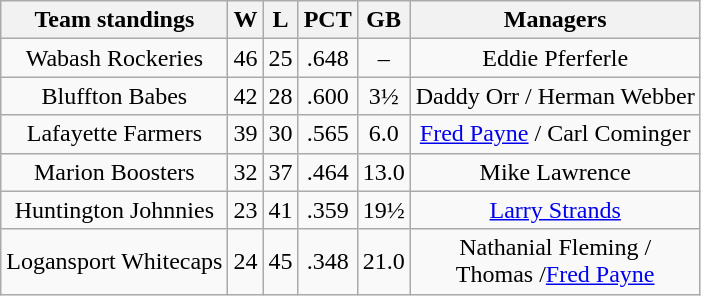<table class="wikitable">
<tr>
<th>Team standings</th>
<th>W</th>
<th>L</th>
<th>PCT</th>
<th>GB</th>
<th>Managers</th>
</tr>
<tr align=center>
<td>Wabash Rockeries</td>
<td>46</td>
<td>25</td>
<td>.648</td>
<td>–</td>
<td>Eddie Pferferle</td>
</tr>
<tr align=center>
<td>Bluffton Babes</td>
<td>42</td>
<td>28</td>
<td>.600</td>
<td>3½</td>
<td>Daddy Orr / Herman Webber</td>
</tr>
<tr align=center>
<td>Lafayette Farmers</td>
<td>39</td>
<td>30</td>
<td>.565</td>
<td>6.0</td>
<td><a href='#'>Fred Payne</a> / Carl Cominger</td>
</tr>
<tr align=center>
<td>Marion Boosters</td>
<td>32</td>
<td>37</td>
<td>.464</td>
<td>13.0</td>
<td>Mike Lawrence</td>
</tr>
<tr align=center>
<td>Huntington Johnnies</td>
<td>23</td>
<td>41</td>
<td>.359</td>
<td>19½</td>
<td><a href='#'>Larry Strands</a></td>
</tr>
<tr align=center>
<td>Logansport Whitecaps</td>
<td>24</td>
<td>45</td>
<td>.348</td>
<td>21.0</td>
<td>Nathanial Fleming /<br>Thomas /<a href='#'>Fred Payne</a></td>
</tr>
</table>
